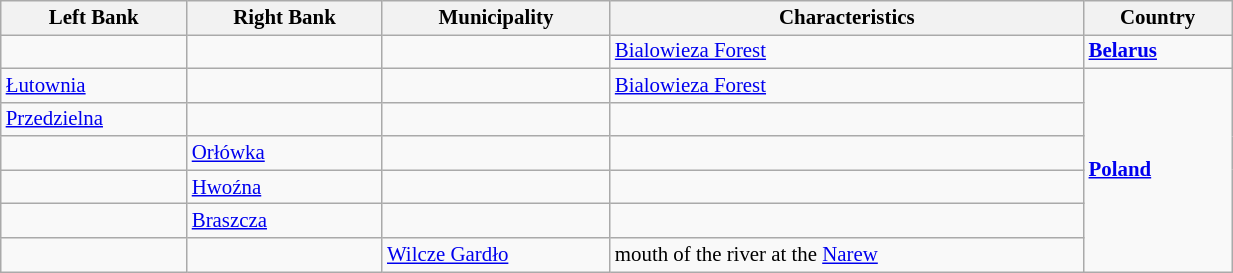<table class="wikitable"  style="border-color:#f2f2f4; margin-top:1px; margin-bottom:15px; font-size:87%; width:65%;">
<tr>
<th>Left Bank</th>
<th>Right Bank</th>
<th>Municipality</th>
<th>Characteristics</th>
<th>Country</th>
</tr>
<tr>
<td></td>
<td></td>
<td></td>
<td><a href='#'>Bialowieza Forest</a></td>
<td><strong><a href='#'>Belarus</a></strong></td>
</tr>
<tr>
<td><a href='#'>Łutownia</a></td>
<td></td>
<td></td>
<td><a href='#'>Bialowieza Forest</a></td>
<td rowspan=6><strong><a href='#'>Poland</a></strong></td>
</tr>
<tr>
<td><a href='#'>Przedzielna</a></td>
<td></td>
<td></td>
<td></td>
</tr>
<tr>
<td></td>
<td><a href='#'>Orłówka</a></td>
<td></td>
<td></td>
</tr>
<tr>
<td></td>
<td><a href='#'>Hwoźna</a></td>
<td></td>
<td></td>
</tr>
<tr>
<td></td>
<td><a href='#'>Braszcza</a></td>
<td></td>
<td></td>
</tr>
<tr>
<td></td>
<td></td>
<td><a href='#'>Wilcze Gardło</a></td>
<td>mouth of the river at the <a href='#'>Narew</a></td>
</tr>
</table>
